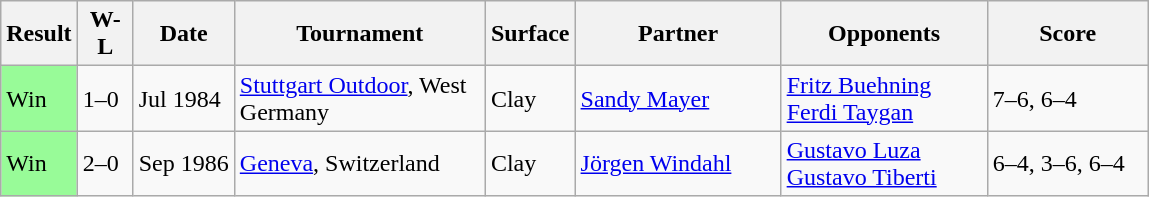<table class="sortable wikitable">
<tr>
<th style="width:40px">Result</th>
<th style="width:30px" class="unsortable">W-L</th>
<th style="width:60px">Date</th>
<th style="width:160px">Tournament</th>
<th style="width:50px">Surface</th>
<th style="width:130px">Partner</th>
<th style="width:130px">Opponents</th>
<th style="width:100px" class="unsortable">Score</th>
</tr>
<tr>
<td style="background:#98fb98;">Win</td>
<td>1–0</td>
<td>Jul 1984</td>
<td><a href='#'>Stuttgart Outdoor</a>, West Germany</td>
<td>Clay</td>
<td> <a href='#'>Sandy Mayer</a></td>
<td> <a href='#'>Fritz Buehning</a> <br>  <a href='#'>Ferdi Taygan</a></td>
<td>7–6, 6–4</td>
</tr>
<tr>
<td style="background:#98fb98;">Win</td>
<td>2–0</td>
<td>Sep 1986</td>
<td><a href='#'>Geneva</a>, Switzerland</td>
<td>Clay</td>
<td> <a href='#'>Jörgen Windahl</a></td>
<td> <a href='#'>Gustavo Luza</a><br> <a href='#'>Gustavo Tiberti</a></td>
<td>6–4, 3–6, 6–4</td>
</tr>
</table>
